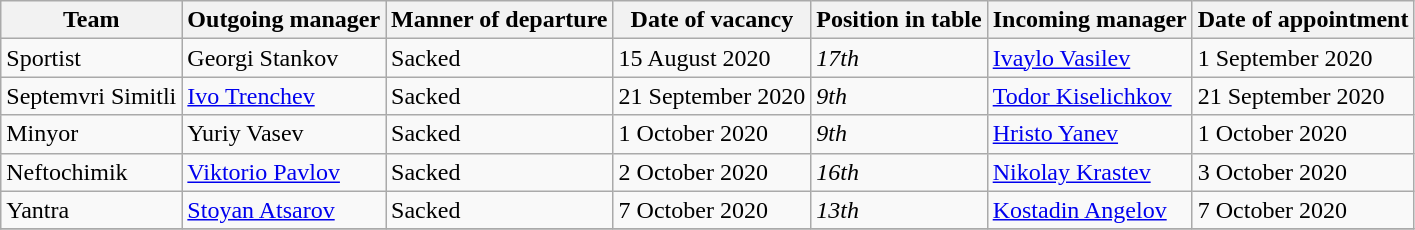<table class="wikitable sortable">
<tr>
<th>Team</th>
<th>Outgoing manager</th>
<th>Manner of departure</th>
<th>Date of vacancy</th>
<th>Position in table</th>
<th>Incoming manager</th>
<th>Date of appointment</th>
</tr>
<tr>
<td>Sportist</td>
<td> Georgi Stankov</td>
<td>Sacked</td>
<td>15 August 2020</td>
<td><em>17th</em></td>
<td> <a href='#'>Ivaylo Vasilev</a></td>
<td>1 September 2020</td>
</tr>
<tr>
<td>Septemvri Simitli</td>
<td> <a href='#'>Ivo Trenchev</a></td>
<td>Sacked</td>
<td>21 September 2020</td>
<td><em>9th</em></td>
<td> <a href='#'>Todor Kiselichkov</a></td>
<td>21 September 2020</td>
</tr>
<tr>
<td>Minyor</td>
<td> Yuriy Vasev</td>
<td>Sacked</td>
<td>1 October 2020</td>
<td><em>9th</em></td>
<td> <a href='#'>Hristo Yanev</a></td>
<td>1 October 2020</td>
</tr>
<tr>
<td>Neftochimik</td>
<td> <a href='#'>Viktorio Pavlov</a></td>
<td>Sacked</td>
<td>2 October 2020</td>
<td><em>16th</em></td>
<td> <a href='#'>Nikolay Krastev</a></td>
<td>3 October 2020</td>
</tr>
<tr>
<td>Yantra</td>
<td> <a href='#'>Stoyan Atsarov</a></td>
<td>Sacked</td>
<td>7 October 2020</td>
<td><em>13th</em></td>
<td> <a href='#'>Kostadin Angelov</a></td>
<td>7 October 2020</td>
</tr>
<tr>
</tr>
</table>
